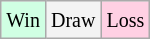<table class="wikitable">
<tr>
<td style="background-color: #d0ffe3;"><small>Win</small></td>
<td style="background-color: #f3f3f3;"><small>Draw</small></td>
<td style="background-color: #ffd0e3;"><small>Loss</small></td>
</tr>
</table>
